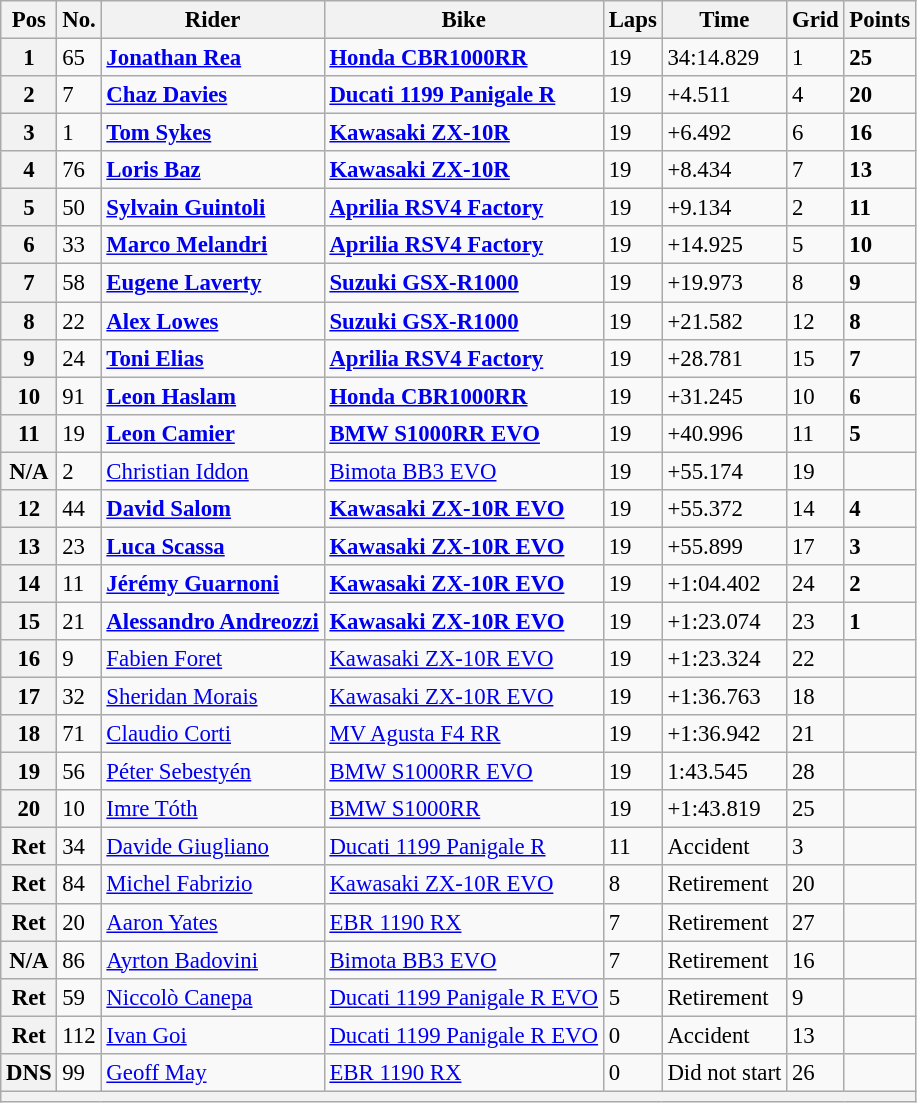<table class="wikitable" style="font-size: 95%;">
<tr>
<th>Pos</th>
<th>No.</th>
<th>Rider</th>
<th>Bike</th>
<th>Laps</th>
<th>Time</th>
<th>Grid</th>
<th>Points</th>
</tr>
<tr>
<th>1</th>
<td>65</td>
<td> <strong><a href='#'>Jonathan Rea</a></strong></td>
<td><strong><a href='#'>Honda CBR1000RR</a></strong></td>
<td>19</td>
<td>34:14.829</td>
<td>1</td>
<td><strong>25</strong></td>
</tr>
<tr>
<th>2</th>
<td>7</td>
<td> <strong><a href='#'>Chaz Davies</a></strong></td>
<td><strong><a href='#'>Ducati 1199 Panigale R</a></strong></td>
<td>19</td>
<td>+4.511</td>
<td>4</td>
<td><strong>20</strong></td>
</tr>
<tr>
<th>3</th>
<td>1</td>
<td> <strong><a href='#'>Tom Sykes</a></strong></td>
<td><strong><a href='#'>Kawasaki ZX-10R</a></strong></td>
<td>19</td>
<td>+6.492</td>
<td>6</td>
<td><strong>16</strong></td>
</tr>
<tr>
<th>4</th>
<td>76</td>
<td> <strong><a href='#'>Loris Baz</a></strong></td>
<td><strong><a href='#'>Kawasaki ZX-10R</a></strong></td>
<td>19</td>
<td>+8.434</td>
<td>7</td>
<td><strong>13</strong></td>
</tr>
<tr>
<th>5</th>
<td>50</td>
<td> <strong><a href='#'>Sylvain Guintoli</a></strong></td>
<td><strong><a href='#'>Aprilia RSV4 Factory</a></strong></td>
<td>19</td>
<td>+9.134</td>
<td>2</td>
<td><strong>11</strong></td>
</tr>
<tr>
<th>6</th>
<td>33</td>
<td> <strong><a href='#'>Marco Melandri</a></strong></td>
<td><strong><a href='#'>Aprilia RSV4 Factory</a></strong></td>
<td>19</td>
<td>+14.925</td>
<td>5</td>
<td><strong>10</strong></td>
</tr>
<tr>
<th>7</th>
<td>58</td>
<td> <strong><a href='#'>Eugene Laverty</a></strong></td>
<td><strong><a href='#'>Suzuki GSX-R1000</a></strong></td>
<td>19</td>
<td>+19.973</td>
<td>8</td>
<td><strong>9</strong></td>
</tr>
<tr>
<th>8</th>
<td>22</td>
<td> <strong><a href='#'>Alex Lowes</a></strong></td>
<td><strong><a href='#'>Suzuki GSX-R1000</a></strong></td>
<td>19</td>
<td>+21.582</td>
<td>12</td>
<td><strong>8</strong></td>
</tr>
<tr>
<th>9</th>
<td>24</td>
<td> <strong><a href='#'>Toni Elias</a></strong></td>
<td><strong><a href='#'>Aprilia RSV4 Factory</a></strong></td>
<td>19</td>
<td>+28.781</td>
<td>15</td>
<td><strong>7</strong></td>
</tr>
<tr>
<th>10</th>
<td>91</td>
<td> <strong><a href='#'>Leon Haslam</a></strong></td>
<td><strong><a href='#'>Honda CBR1000RR</a></strong></td>
<td>19</td>
<td>+31.245</td>
<td>10</td>
<td><strong>6</strong></td>
</tr>
<tr>
<th>11</th>
<td>19</td>
<td> <strong><a href='#'>Leon Camier</a></strong></td>
<td><strong><a href='#'>BMW S1000RR EVO</a></strong></td>
<td>19</td>
<td>+40.996</td>
<td>11</td>
<td><strong>5</strong></td>
</tr>
<tr>
<th>N/A</th>
<td>2</td>
<td> <a href='#'>Christian Iddon</a></td>
<td><a href='#'>Bimota BB3 EVO</a></td>
<td>19</td>
<td>+55.174</td>
<td>19</td>
<td></td>
</tr>
<tr>
<th>12</th>
<td>44</td>
<td> <strong><a href='#'>David Salom</a></strong></td>
<td><strong><a href='#'>Kawasaki ZX-10R EVO</a></strong></td>
<td>19</td>
<td>+55.372</td>
<td>14</td>
<td><strong>4</strong></td>
</tr>
<tr>
<th>13</th>
<td>23</td>
<td> <strong><a href='#'>Luca Scassa</a></strong></td>
<td><strong><a href='#'>Kawasaki ZX-10R EVO</a></strong></td>
<td>19</td>
<td>+55.899</td>
<td>17</td>
<td><strong>3</strong></td>
</tr>
<tr>
<th>14</th>
<td>11</td>
<td> <strong><a href='#'>Jérémy Guarnoni</a></strong></td>
<td><strong><a href='#'>Kawasaki ZX-10R EVO</a></strong></td>
<td>19</td>
<td>+1:04.402</td>
<td>24</td>
<td><strong>2</strong></td>
</tr>
<tr>
<th>15</th>
<td>21</td>
<td> <strong><a href='#'>Alessandro Andreozzi</a></strong></td>
<td><strong><a href='#'>Kawasaki ZX-10R EVO</a></strong></td>
<td>19</td>
<td>+1:23.074</td>
<td>23</td>
<td><strong>1</strong></td>
</tr>
<tr>
<th>16</th>
<td>9</td>
<td> <a href='#'>Fabien Foret</a></td>
<td><a href='#'>Kawasaki ZX-10R EVO</a></td>
<td>19</td>
<td>+1:23.324</td>
<td>22</td>
<td></td>
</tr>
<tr>
<th>17</th>
<td>32</td>
<td> <a href='#'>Sheridan Morais</a></td>
<td><a href='#'>Kawasaki ZX-10R EVO</a></td>
<td>19</td>
<td>+1:36.763</td>
<td>18</td>
<td></td>
</tr>
<tr>
<th>18</th>
<td>71</td>
<td> <a href='#'>Claudio Corti</a></td>
<td><a href='#'>MV Agusta F4 RR</a></td>
<td>19</td>
<td>+1:36.942</td>
<td>21</td>
<td></td>
</tr>
<tr>
<th>19</th>
<td>56</td>
<td> <a href='#'>Péter Sebestyén</a></td>
<td><a href='#'>BMW S1000RR EVO</a></td>
<td>19</td>
<td>1:43.545</td>
<td>28</td>
<td></td>
</tr>
<tr>
<th>20</th>
<td>10</td>
<td> <a href='#'>Imre Tóth</a></td>
<td><a href='#'>BMW S1000RR</a></td>
<td>19</td>
<td>+1:43.819</td>
<td>25</td>
<td></td>
</tr>
<tr>
<th>Ret</th>
<td>34</td>
<td> <a href='#'>Davide Giugliano</a></td>
<td><a href='#'>Ducati 1199 Panigale R</a></td>
<td>11</td>
<td>Accident</td>
<td>3</td>
<td></td>
</tr>
<tr>
<th>Ret</th>
<td>84</td>
<td> <a href='#'>Michel Fabrizio</a></td>
<td><a href='#'>Kawasaki ZX-10R EVO</a></td>
<td>8</td>
<td>Retirement</td>
<td>20</td>
<td></td>
</tr>
<tr>
<th>Ret</th>
<td>20</td>
<td> <a href='#'>Aaron Yates</a></td>
<td><a href='#'>EBR 1190 RX</a></td>
<td>7</td>
<td>Retirement</td>
<td>27</td>
<td></td>
</tr>
<tr>
<th>N/A</th>
<td>86</td>
<td> <a href='#'>Ayrton Badovini</a></td>
<td><a href='#'>Bimota BB3 EVO</a></td>
<td>7</td>
<td>Retirement</td>
<td>16</td>
<td></td>
</tr>
<tr>
<th>Ret</th>
<td>59</td>
<td> <a href='#'>Niccolò Canepa</a></td>
<td><a href='#'>Ducati 1199 Panigale R EVO</a></td>
<td>5</td>
<td>Retirement</td>
<td>9</td>
<td></td>
</tr>
<tr>
<th>Ret</th>
<td>112</td>
<td> <a href='#'>Ivan Goi</a></td>
<td><a href='#'>Ducati 1199 Panigale R EVO</a></td>
<td>0</td>
<td>Accident</td>
<td>13</td>
<td></td>
</tr>
<tr>
<th>DNS</th>
<td>99</td>
<td> <a href='#'>Geoff May</a></td>
<td><a href='#'>EBR 1190 RX</a></td>
<td>0</td>
<td>Did not start</td>
<td>26</td>
<td></td>
</tr>
<tr>
<th colspan=8></th>
</tr>
</table>
